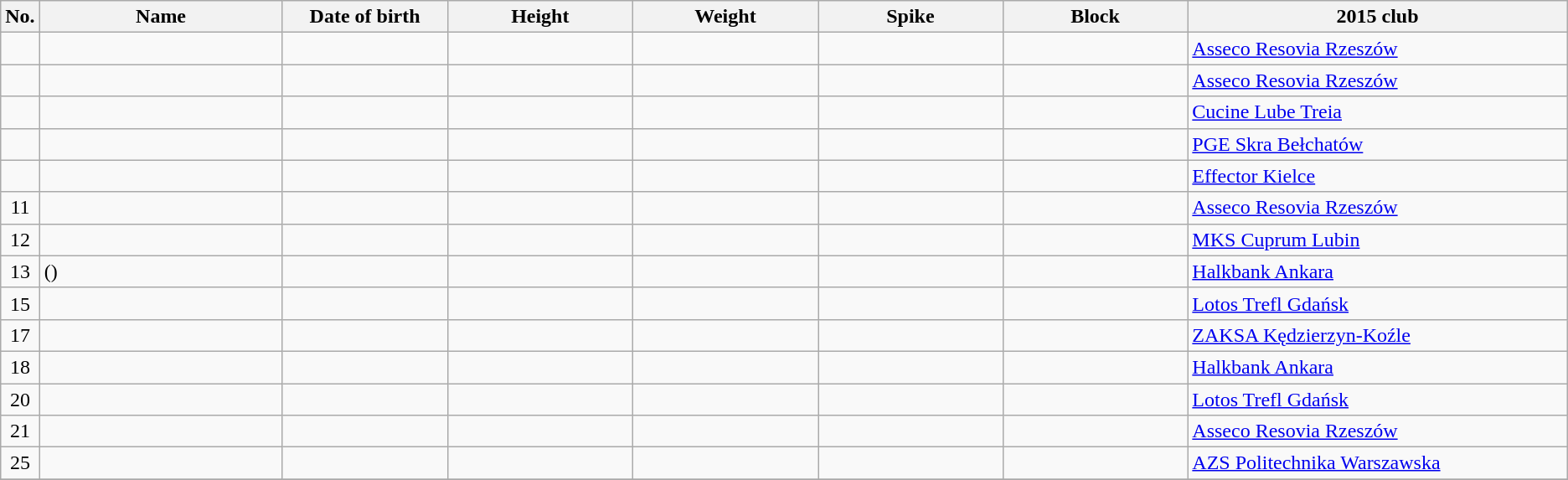<table class="wikitable sortable" style="font-size:100%; text-align:center;">
<tr>
<th>No.</th>
<th style="width:12em">Name</th>
<th style="width:8em">Date of birth</th>
<th style="width:9em">Height</th>
<th style="width:9em">Weight</th>
<th style="width:9em">Spike</th>
<th style="width:9em">Block</th>
<th style="width:19em">2015 club</th>
</tr>
<tr>
<td></td>
<td align=left></td>
<td align=right></td>
<td></td>
<td></td>
<td></td>
<td></td>
<td align=left> <a href='#'>Asseco Resovia Rzeszów</a></td>
</tr>
<tr>
<td></td>
<td align=left></td>
<td align=right></td>
<td></td>
<td></td>
<td></td>
<td></td>
<td align=left> <a href='#'>Asseco Resovia Rzeszów</a></td>
</tr>
<tr>
<td></td>
<td align=left></td>
<td align=right></td>
<td></td>
<td></td>
<td></td>
<td></td>
<td align=left> <a href='#'>Cucine Lube Treia</a></td>
</tr>
<tr>
<td></td>
<td align=left></td>
<td align=right></td>
<td></td>
<td></td>
<td></td>
<td></td>
<td align=left> <a href='#'>PGE Skra Bełchatów</a></td>
</tr>
<tr>
<td></td>
<td align=left></td>
<td align=right></td>
<td></td>
<td></td>
<td></td>
<td></td>
<td align=left> <a href='#'>Effector Kielce</a></td>
</tr>
<tr>
<td>11</td>
<td align=left></td>
<td align=right></td>
<td></td>
<td></td>
<td></td>
<td></td>
<td align=left> <a href='#'>Asseco Resovia Rzeszów</a></td>
</tr>
<tr>
<td>12</td>
<td align=left></td>
<td align=right></td>
<td></td>
<td></td>
<td></td>
<td></td>
<td align=left> <a href='#'>MKS Cuprum Lubin</a></td>
</tr>
<tr>
<td>13</td>
<td align=left> ()</td>
<td align=right></td>
<td></td>
<td></td>
<td></td>
<td></td>
<td align=left> <a href='#'>Halkbank Ankara</a></td>
</tr>
<tr>
<td>15</td>
<td align=left></td>
<td align=right></td>
<td></td>
<td></td>
<td></td>
<td></td>
<td align=left> <a href='#'>Lotos Trefl Gdańsk</a></td>
</tr>
<tr>
<td>17</td>
<td align=left></td>
<td align=right></td>
<td></td>
<td></td>
<td></td>
<td></td>
<td align=left> <a href='#'>ZAKSA Kędzierzyn-Koźle</a></td>
</tr>
<tr>
<td>18</td>
<td align=left></td>
<td align=right></td>
<td></td>
<td></td>
<td></td>
<td></td>
<td align=left> <a href='#'>Halkbank Ankara</a></td>
</tr>
<tr>
<td>20</td>
<td align=left></td>
<td align=right></td>
<td></td>
<td></td>
<td></td>
<td></td>
<td align=left> <a href='#'>Lotos Trefl Gdańsk</a></td>
</tr>
<tr>
<td>21</td>
<td align=left></td>
<td align=right></td>
<td></td>
<td></td>
<td></td>
<td></td>
<td align=left> <a href='#'>Asseco Resovia Rzeszów</a></td>
</tr>
<tr>
<td>25</td>
<td align=left></td>
<td align=right></td>
<td></td>
<td></td>
<td></td>
<td></td>
<td align=left> <a href='#'>AZS Politechnika Warszawska</a></td>
</tr>
<tr>
</tr>
</table>
